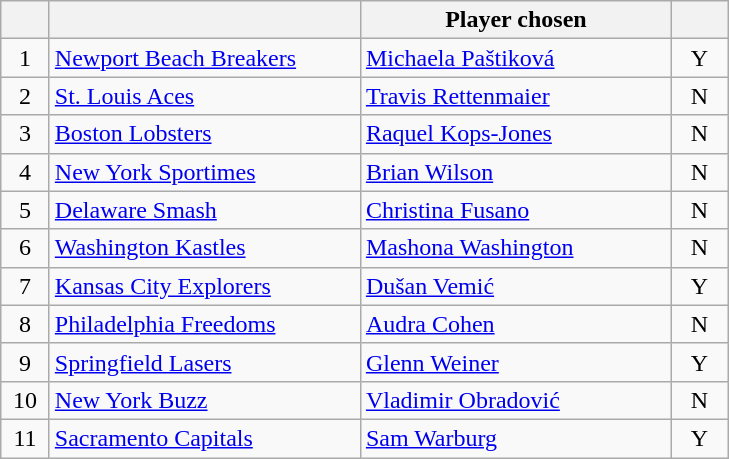<table class="wikitable" style="text-align:left">
<tr>
<th width="25px"></th>
<th width="200px"></th>
<th width="200px">Player chosen</th>
<th width="30px"></th>
</tr>
<tr>
<td style="text-align:center">1</td>
<td><a href='#'>Newport Beach Breakers</a></td>
<td> <a href='#'>Michaela Paštiková</a></td>
<td style="text-align:center">Y</td>
</tr>
<tr>
<td style="text-align:center">2</td>
<td><a href='#'>St. Louis Aces</a></td>
<td> <a href='#'>Travis Rettenmaier</a></td>
<td style="text-align:center">N</td>
</tr>
<tr>
<td style="text-align:center">3</td>
<td><a href='#'>Boston Lobsters</a></td>
<td> <a href='#'>Raquel Kops-Jones</a></td>
<td style="text-align:center">N</td>
</tr>
<tr>
<td style="text-align:center">4</td>
<td><a href='#'>New York Sportimes</a></td>
<td> <a href='#'>Brian Wilson</a></td>
<td style="text-align:center">N</td>
</tr>
<tr>
<td style="text-align:center">5</td>
<td><a href='#'>Delaware Smash</a></td>
<td> <a href='#'>Christina Fusano</a></td>
<td style="text-align:center">N</td>
</tr>
<tr>
<td style="text-align:center">6</td>
<td><a href='#'>Washington Kastles</a></td>
<td> <a href='#'>Mashona Washington</a></td>
<td style="text-align:center">N</td>
</tr>
<tr>
<td style="text-align:center">7</td>
<td><a href='#'>Kansas City Explorers</a></td>
<td> <a href='#'>Dušan Vemić</a></td>
<td style="text-align:center">Y</td>
</tr>
<tr>
<td style="text-align:center">8</td>
<td><a href='#'>Philadelphia Freedoms</a></td>
<td> <a href='#'>Audra Cohen</a></td>
<td style="text-align:center">N</td>
</tr>
<tr>
<td style="text-align:center">9</td>
<td><a href='#'>Springfield Lasers</a></td>
<td> <a href='#'>Glenn Weiner</a></td>
<td style="text-align:center">Y</td>
</tr>
<tr>
<td style="text-align:center">10</td>
<td><a href='#'>New York Buzz</a></td>
<td> <a href='#'>Vladimir Obradović</a></td>
<td style="text-align:center">N</td>
</tr>
<tr>
<td style="text-align:center">11</td>
<td><a href='#'>Sacramento Capitals</a></td>
<td> <a href='#'>Sam Warburg</a></td>
<td style="text-align:center">Y</td>
</tr>
</table>
